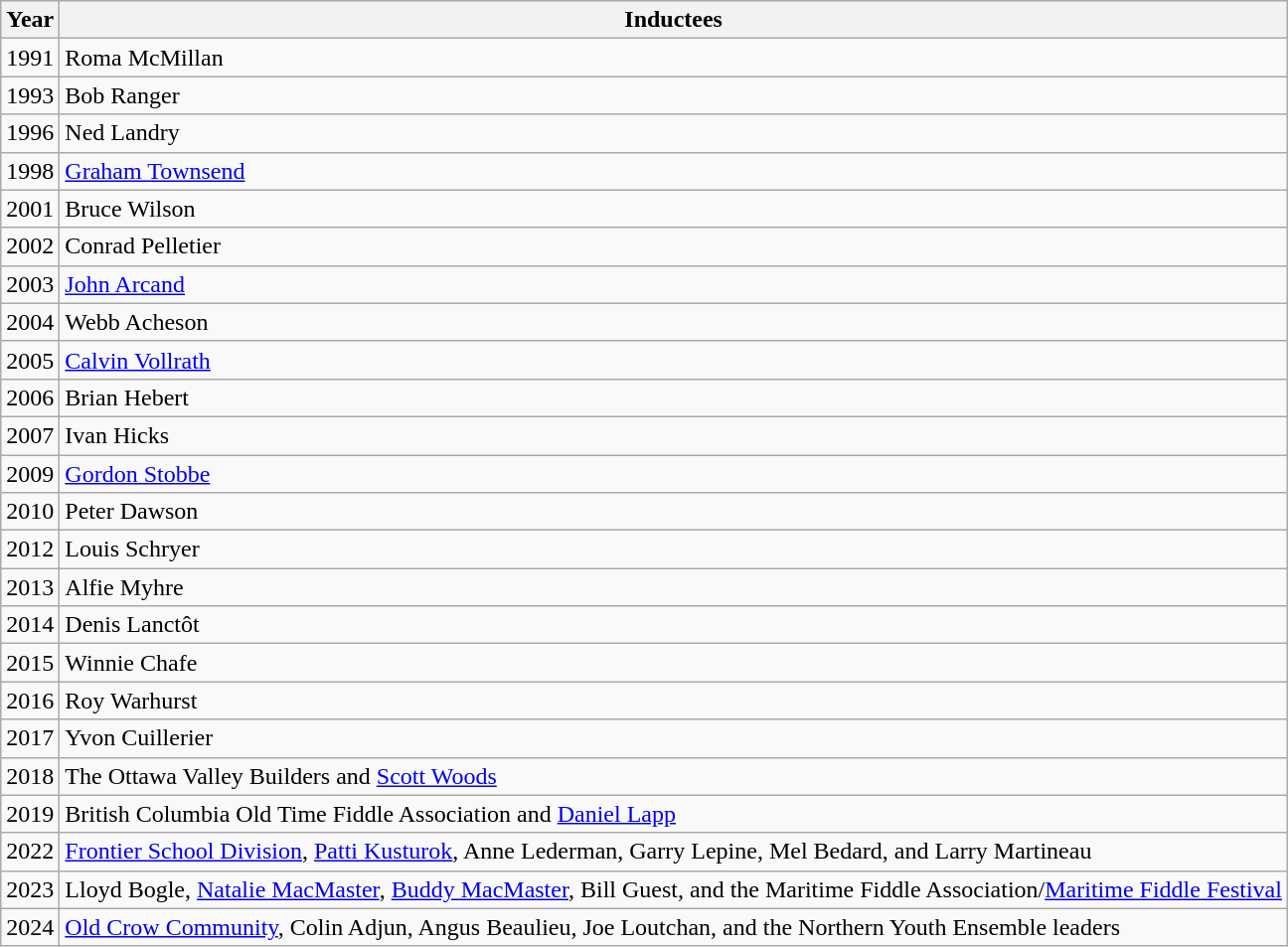<table class="wikitable">
<tr>
<th>Year</th>
<th>Inductees</th>
</tr>
<tr>
<td>1991</td>
<td>Roma McMillan</td>
</tr>
<tr>
<td>1993</td>
<td>Bob Ranger</td>
</tr>
<tr>
<td>1996</td>
<td>Ned Landry</td>
</tr>
<tr>
<td>1998</td>
<td><a href='#'>Graham Townsend</a></td>
</tr>
<tr>
<td>2001</td>
<td>Bruce Wilson</td>
</tr>
<tr>
<td>2002</td>
<td>Conrad Pelletier</td>
</tr>
<tr>
<td>2003</td>
<td><a href='#'>John Arcand</a></td>
</tr>
<tr>
<td>2004</td>
<td>Webb Acheson</td>
</tr>
<tr>
<td>2005</td>
<td><a href='#'>Calvin Vollrath</a></td>
</tr>
<tr>
<td>2006</td>
<td>Brian Hebert</td>
</tr>
<tr>
<td>2007</td>
<td>Ivan Hicks</td>
</tr>
<tr>
<td>2009</td>
<td><a href='#'>Gordon Stobbe</a></td>
</tr>
<tr>
<td>2010</td>
<td>Peter Dawson</td>
</tr>
<tr>
<td>2012</td>
<td>Louis Schryer</td>
</tr>
<tr>
<td>2013</td>
<td>Alfie Myhre</td>
</tr>
<tr>
<td>2014</td>
<td>Denis Lanctôt</td>
</tr>
<tr>
<td>2015</td>
<td>Winnie Chafe</td>
</tr>
<tr>
<td>2016</td>
<td>Roy Warhurst</td>
</tr>
<tr>
<td>2017</td>
<td>Yvon Cuillerier</td>
</tr>
<tr>
<td>2018</td>
<td>The Ottawa Valley Builders and <a href='#'>Scott Woods</a></td>
</tr>
<tr>
<td>2019</td>
<td>British Columbia Old Time Fiddle Association and <a href='#'>Daniel Lapp</a></td>
</tr>
<tr>
<td>2022</td>
<td><a href='#'>Frontier School Division</a>, <a href='#'>Patti Kusturok</a>, Anne Lederman, Garry Lepine, Mel Bedard, and Larry Martineau</td>
</tr>
<tr>
<td>2023</td>
<td>Lloyd Bogle, <a href='#'>Natalie MacMaster</a>, <a href='#'>Buddy MacMaster</a>, Bill Guest, and the Maritime Fiddle Association/<a href='#'>Maritime Fiddle Festival</a></td>
</tr>
<tr>
<td>2024</td>
<td><a href='#'>Old Crow Community</a>, Colin Adjun, Angus Beaulieu, Joe Loutchan, and the Northern Youth Ensemble leaders</td>
</tr>
</table>
